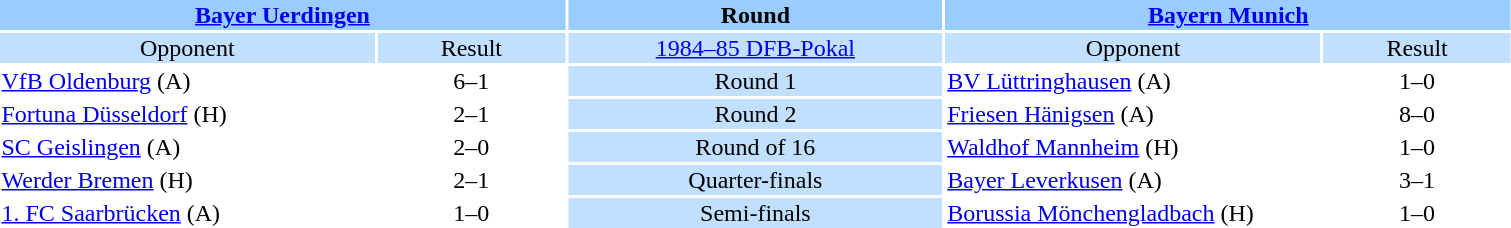<table style="width:80%; text-align:center;">
<tr style="vertical-align:top; background:#99CCFF;">
<th colspan="2"><a href='#'>Bayer Uerdingen</a></th>
<th style="width:20%">Round</th>
<th colspan="2"><a href='#'>Bayern Munich</a></th>
</tr>
<tr style="vertical-align:top; background:#C1E0FF;">
<td style="width:20%">Opponent</td>
<td style="width:10%">Result</td>
<td><a href='#'>1984–85 DFB-Pokal</a></td>
<td style="width:20%">Opponent</td>
<td style="width:10%">Result</td>
</tr>
<tr>
<td align="left"><a href='#'>VfB Oldenburg</a> (A)</td>
<td>6–1</td>
<td style="background:#C1E0FF;">Round 1</td>
<td align="left"><a href='#'>BV Lüttringhausen</a> (A)</td>
<td>1–0</td>
</tr>
<tr>
<td align="left"><a href='#'>Fortuna Düsseldorf</a> (H)</td>
<td>2–1</td>
<td style="background:#C1E0FF;">Round 2</td>
<td align="left"><a href='#'>Friesen Hänigsen</a> (A)</td>
<td>8–0</td>
</tr>
<tr>
<td align="left"><a href='#'>SC Geislingen</a> (A)</td>
<td>2–0</td>
<td style="background:#C1E0FF;">Round of 16</td>
<td align="left"><a href='#'>Waldhof Mannheim</a> (H)</td>
<td>1–0</td>
</tr>
<tr>
<td align="left"><a href='#'>Werder Bremen</a> (H)</td>
<td>2–1</td>
<td style="background:#C1E0FF;">Quarter-finals</td>
<td align="left"><a href='#'>Bayer Leverkusen</a> (A)</td>
<td>3–1</td>
</tr>
<tr>
<td align="left"><a href='#'>1. FC Saarbrücken</a> (A)</td>
<td>1–0</td>
<td style="background:#C1E0FF;">Semi-finals</td>
<td align="left"><a href='#'>Borussia Mönchengladbach</a> (H)</td>
<td>1–0 </td>
</tr>
</table>
